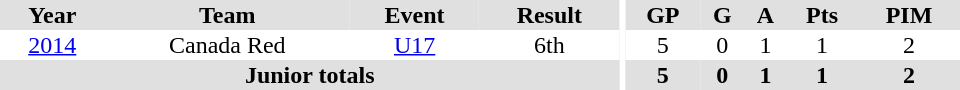<table border="0" cellpadding="1" cellspacing="0" ID="Table3" style="text-align:center; width:40em">
<tr bgcolor="#e0e0e0">
<th>Year</th>
<th>Team</th>
<th>Event</th>
<th>Result</th>
<th rowspan="99" bgcolor="#ffffff"></th>
<th>GP</th>
<th>G</th>
<th>A</th>
<th>Pts</th>
<th>PIM</th>
</tr>
<tr>
<td><a href='#'>2014</a></td>
<td>Canada Red</td>
<td><a href='#'>U17</a></td>
<td>6th</td>
<td>5</td>
<td>0</td>
<td>1</td>
<td>1</td>
<td>2</td>
</tr>
<tr bgcolor="#e0e0e0">
<th colspan="4">Junior totals</th>
<th>5</th>
<th>0</th>
<th>1</th>
<th>1</th>
<th>2</th>
</tr>
</table>
